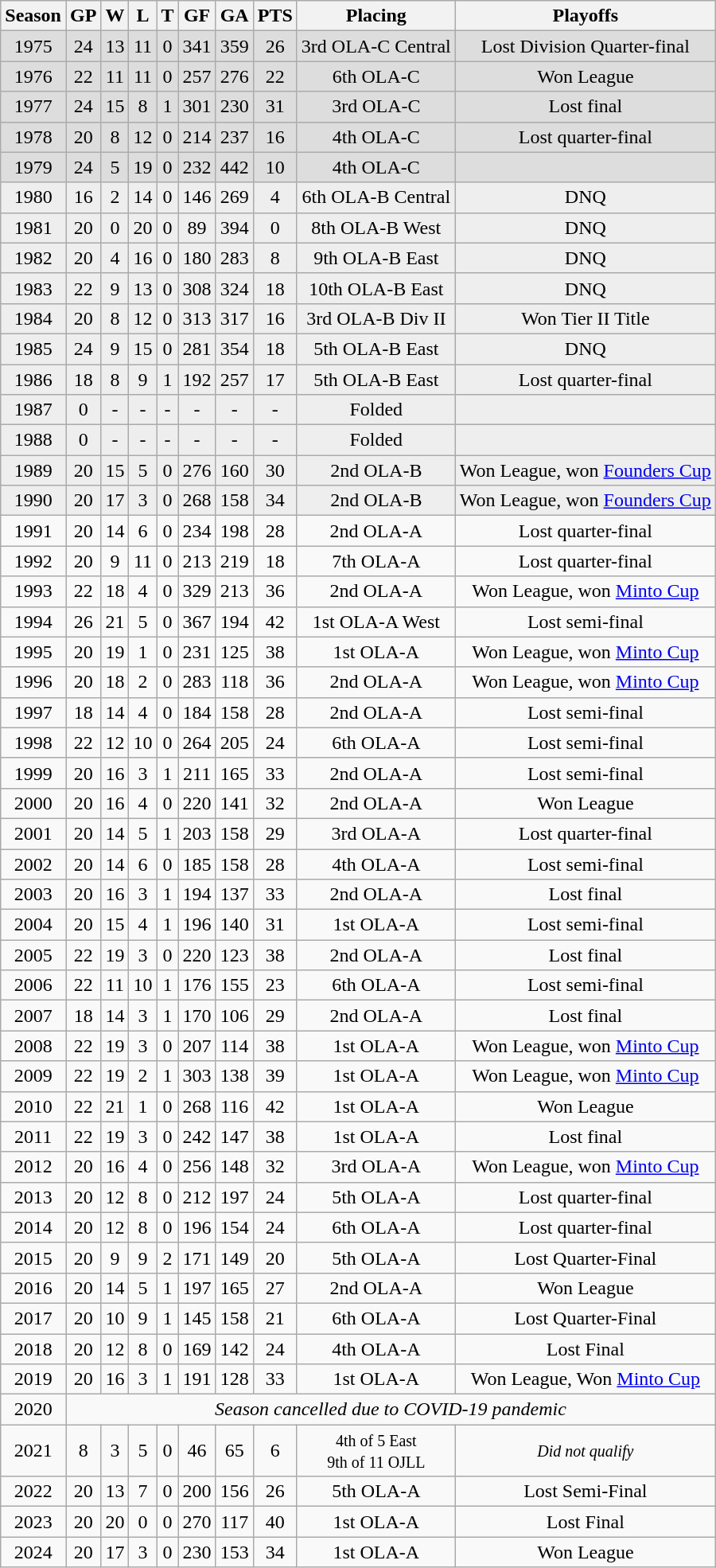<table class="wikitable" style="text-align:center">
<tr>
<th>Season</th>
<th>GP</th>
<th>W</th>
<th>L</th>
<th>T</th>
<th>GF</th>
<th>GA</th>
<th>PTS</th>
<th>Placing</th>
<th>Playoffs</th>
</tr>
<tr bgcolor="#dddddd">
<td>1975</td>
<td>24</td>
<td>13</td>
<td>11</td>
<td>0</td>
<td>341</td>
<td>359</td>
<td>26</td>
<td>3rd OLA-C Central</td>
<td>Lost Division Quarter-final</td>
</tr>
<tr bgcolor="#dddddd">
<td>1976</td>
<td>22</td>
<td>11</td>
<td>11</td>
<td>0</td>
<td>257</td>
<td>276</td>
<td>22</td>
<td>6th OLA-C</td>
<td>Won League</td>
</tr>
<tr bgcolor="#dddddd">
<td>1977</td>
<td>24</td>
<td>15</td>
<td>8</td>
<td>1</td>
<td>301</td>
<td>230</td>
<td>31</td>
<td>3rd OLA-C</td>
<td>Lost final</td>
</tr>
<tr bgcolor="#dddddd">
<td>1978</td>
<td>20</td>
<td>8</td>
<td>12</td>
<td>0</td>
<td>214</td>
<td>237</td>
<td>16</td>
<td>4th OLA-C</td>
<td>Lost quarter-final</td>
</tr>
<tr bgcolor="#dddddd">
<td>1979</td>
<td>24</td>
<td>5</td>
<td>19</td>
<td>0</td>
<td>232</td>
<td>442</td>
<td>10</td>
<td>4th OLA-C</td>
<td></td>
</tr>
<tr bgcolor="#eeeeee">
<td>1980</td>
<td>16</td>
<td>2</td>
<td>14</td>
<td>0</td>
<td>146</td>
<td>269</td>
<td>4</td>
<td>6th OLA-B Central</td>
<td>DNQ</td>
</tr>
<tr bgcolor="#eeeeee">
<td>1981</td>
<td>20</td>
<td>0</td>
<td>20</td>
<td>0</td>
<td>89</td>
<td>394</td>
<td>0</td>
<td>8th OLA-B West</td>
<td>DNQ</td>
</tr>
<tr bgcolor="#eeeeee">
<td>1982</td>
<td>20</td>
<td>4</td>
<td>16</td>
<td>0</td>
<td>180</td>
<td>283</td>
<td>8</td>
<td>9th OLA-B East</td>
<td>DNQ</td>
</tr>
<tr bgcolor="#eeeeee">
<td>1983</td>
<td>22</td>
<td>9</td>
<td>13</td>
<td>0</td>
<td>308</td>
<td>324</td>
<td>18</td>
<td>10th OLA-B East</td>
<td>DNQ</td>
</tr>
<tr bgcolor="#eeeeee">
<td>1984</td>
<td>20</td>
<td>8</td>
<td>12</td>
<td>0</td>
<td>313</td>
<td>317</td>
<td>16</td>
<td>3rd OLA-B Div II</td>
<td>Won Tier II Title</td>
</tr>
<tr bgcolor="#eeeeee">
<td>1985</td>
<td>24</td>
<td>9</td>
<td>15</td>
<td>0</td>
<td>281</td>
<td>354</td>
<td>18</td>
<td>5th OLA-B East</td>
<td>DNQ</td>
</tr>
<tr bgcolor="#eeeeee">
<td>1986</td>
<td>18</td>
<td>8</td>
<td>9</td>
<td>1</td>
<td>192</td>
<td>257</td>
<td>17</td>
<td>5th OLA-B East</td>
<td>Lost quarter-final</td>
</tr>
<tr bgcolor="#eeeeee">
<td>1987</td>
<td>0</td>
<td>-</td>
<td>-</td>
<td>-</td>
<td>-</td>
<td>-</td>
<td>-</td>
<td>Folded</td>
<td></td>
</tr>
<tr bgcolor="#eeeeee">
<td>1988</td>
<td>0</td>
<td>-</td>
<td>-</td>
<td>-</td>
<td>-</td>
<td>-</td>
<td>-</td>
<td>Folded</td>
<td></td>
</tr>
<tr bgcolor="#eeeeee">
<td>1989</td>
<td>20</td>
<td>15</td>
<td>5</td>
<td>0</td>
<td>276</td>
<td>160</td>
<td>30</td>
<td>2nd OLA-B</td>
<td>Won League, won <a href='#'>Founders Cup</a></td>
</tr>
<tr bgcolor="#eeeeee">
<td>1990</td>
<td>20</td>
<td>17</td>
<td>3</td>
<td>0</td>
<td>268</td>
<td>158</td>
<td>34</td>
<td>2nd OLA-B</td>
<td>Won League, won <a href='#'>Founders Cup</a></td>
</tr>
<tr>
<td>1991</td>
<td>20</td>
<td>14</td>
<td>6</td>
<td>0</td>
<td>234</td>
<td>198</td>
<td>28</td>
<td>2nd OLA-A</td>
<td>Lost quarter-final</td>
</tr>
<tr>
<td>1992</td>
<td>20</td>
<td>9</td>
<td>11</td>
<td>0</td>
<td>213</td>
<td>219</td>
<td>18</td>
<td>7th OLA-A</td>
<td>Lost quarter-final</td>
</tr>
<tr>
<td>1993</td>
<td>22</td>
<td>18</td>
<td>4</td>
<td>0</td>
<td>329</td>
<td>213</td>
<td>36</td>
<td>2nd OLA-A</td>
<td>Won League, won <a href='#'>Minto Cup</a></td>
</tr>
<tr>
<td>1994</td>
<td>26</td>
<td>21</td>
<td>5</td>
<td>0</td>
<td>367</td>
<td>194</td>
<td>42</td>
<td>1st OLA-A West</td>
<td>Lost semi-final</td>
</tr>
<tr>
<td>1995</td>
<td>20</td>
<td>19</td>
<td>1</td>
<td>0</td>
<td>231</td>
<td>125</td>
<td>38</td>
<td>1st OLA-A</td>
<td>Won League, won <a href='#'>Minto Cup</a></td>
</tr>
<tr>
<td>1996</td>
<td>20</td>
<td>18</td>
<td>2</td>
<td>0</td>
<td>283</td>
<td>118</td>
<td>36</td>
<td>2nd OLA-A</td>
<td>Won League, won <a href='#'>Minto Cup</a></td>
</tr>
<tr>
<td>1997</td>
<td>18</td>
<td>14</td>
<td>4</td>
<td>0</td>
<td>184</td>
<td>158</td>
<td>28</td>
<td>2nd OLA-A</td>
<td>Lost semi-final</td>
</tr>
<tr>
<td>1998</td>
<td>22</td>
<td>12</td>
<td>10</td>
<td>0</td>
<td>264</td>
<td>205</td>
<td>24</td>
<td>6th OLA-A</td>
<td>Lost semi-final</td>
</tr>
<tr>
<td>1999</td>
<td>20</td>
<td>16</td>
<td>3</td>
<td>1</td>
<td>211</td>
<td>165</td>
<td>33</td>
<td>2nd OLA-A</td>
<td>Lost semi-final</td>
</tr>
<tr>
<td>2000</td>
<td>20</td>
<td>16</td>
<td>4</td>
<td>0</td>
<td>220</td>
<td>141</td>
<td>32</td>
<td>2nd OLA-A</td>
<td>Won League</td>
</tr>
<tr>
<td>2001</td>
<td>20</td>
<td>14</td>
<td>5</td>
<td>1</td>
<td>203</td>
<td>158</td>
<td>29</td>
<td>3rd OLA-A</td>
<td>Lost quarter-final</td>
</tr>
<tr>
<td>2002</td>
<td>20</td>
<td>14</td>
<td>6</td>
<td>0</td>
<td>185</td>
<td>158</td>
<td>28</td>
<td>4th OLA-A</td>
<td>Lost semi-final</td>
</tr>
<tr>
<td>2003</td>
<td>20</td>
<td>16</td>
<td>3</td>
<td>1</td>
<td>194</td>
<td>137</td>
<td>33</td>
<td>2nd OLA-A</td>
<td>Lost final</td>
</tr>
<tr>
<td>2004</td>
<td>20</td>
<td>15</td>
<td>4</td>
<td>1</td>
<td>196</td>
<td>140</td>
<td>31</td>
<td>1st OLA-A</td>
<td>Lost semi-final</td>
</tr>
<tr>
<td>2005</td>
<td>22</td>
<td>19</td>
<td>3</td>
<td>0</td>
<td>220</td>
<td>123</td>
<td>38</td>
<td>2nd OLA-A</td>
<td>Lost final</td>
</tr>
<tr>
<td>2006</td>
<td>22</td>
<td>11</td>
<td>10</td>
<td>1</td>
<td>176</td>
<td>155</td>
<td>23</td>
<td>6th OLA-A</td>
<td>Lost semi-final</td>
</tr>
<tr>
<td>2007</td>
<td>18</td>
<td>14</td>
<td>3</td>
<td>1</td>
<td>170</td>
<td>106</td>
<td>29</td>
<td>2nd OLA-A</td>
<td>Lost final</td>
</tr>
<tr>
<td>2008</td>
<td>22</td>
<td>19</td>
<td>3</td>
<td>0</td>
<td>207</td>
<td>114</td>
<td>38</td>
<td>1st OLA-A</td>
<td>Won League, won <a href='#'>Minto Cup</a></td>
</tr>
<tr>
<td>2009</td>
<td>22</td>
<td>19</td>
<td>2</td>
<td>1</td>
<td>303</td>
<td>138</td>
<td>39</td>
<td>1st OLA-A</td>
<td>Won League, won <a href='#'>Minto Cup</a></td>
</tr>
<tr>
<td>2010</td>
<td>22</td>
<td>21</td>
<td>1</td>
<td>0</td>
<td>268</td>
<td>116</td>
<td>42</td>
<td>1st OLA-A</td>
<td>Won League</td>
</tr>
<tr>
<td>2011</td>
<td>22</td>
<td>19</td>
<td>3</td>
<td>0</td>
<td>242</td>
<td>147</td>
<td>38</td>
<td>1st OLA-A</td>
<td>Lost final</td>
</tr>
<tr>
<td>2012</td>
<td>20</td>
<td>16</td>
<td>4</td>
<td>0</td>
<td>256</td>
<td>148</td>
<td>32</td>
<td>3rd OLA-A</td>
<td>Won League, won <a href='#'>Minto Cup</a></td>
</tr>
<tr>
<td>2013</td>
<td>20</td>
<td>12</td>
<td>8</td>
<td>0</td>
<td>212</td>
<td>197</td>
<td>24</td>
<td>5th OLA-A</td>
<td>Lost quarter-final</td>
</tr>
<tr>
<td>2014</td>
<td>20</td>
<td>12</td>
<td>8</td>
<td>0</td>
<td>196</td>
<td>154</td>
<td>24</td>
<td>6th OLA-A</td>
<td>Lost quarter-final</td>
</tr>
<tr>
<td>2015</td>
<td>20</td>
<td>9</td>
<td>9</td>
<td>2</td>
<td>171</td>
<td>149</td>
<td>20</td>
<td>5th OLA-A</td>
<td>Lost Quarter-Final</td>
</tr>
<tr>
<td>2016</td>
<td>20</td>
<td>14</td>
<td>5</td>
<td>1</td>
<td>197</td>
<td>165</td>
<td>27</td>
<td>2nd OLA-A</td>
<td>Won League</td>
</tr>
<tr>
<td>2017</td>
<td>20</td>
<td>10</td>
<td>9</td>
<td>1</td>
<td>145</td>
<td>158</td>
<td>21</td>
<td>6th OLA-A</td>
<td>Lost Quarter-Final</td>
</tr>
<tr>
<td>2018</td>
<td>20</td>
<td>12</td>
<td>8</td>
<td>0</td>
<td>169</td>
<td>142</td>
<td>24</td>
<td>4th OLA-A</td>
<td>Lost Final</td>
</tr>
<tr>
<td>2019</td>
<td>20</td>
<td>16</td>
<td>3</td>
<td>1</td>
<td>191</td>
<td>128</td>
<td>33</td>
<td>1st OLA-A</td>
<td>Won League, Won <a href='#'>Minto Cup</a></td>
</tr>
<tr>
<td>2020</td>
<td colspan="9"><em>Season cancelled due to COVID-19 pandemic</em></td>
</tr>
<tr>
<td>2021</td>
<td>8</td>
<td>3</td>
<td>5</td>
<td>0</td>
<td>46</td>
<td>65</td>
<td>6</td>
<td><small>4th of 5 East<br>9th of 11 OJLL</small></td>
<td><small><em>Did not qualify</small></td>
</tr>
<tr>
<td>2022</td>
<td>20</td>
<td>13</td>
<td>7</td>
<td>0</td>
<td>200</td>
<td>156</td>
<td>26</td>
<td>5th OLA-A</td>
<td>Lost Semi-Final</td>
</tr>
<tr>
<td>2023</td>
<td>20</td>
<td>20</td>
<td>0</td>
<td>0</td>
<td>270</td>
<td>117</td>
<td>40</td>
<td>1st OLA-A</td>
<td>Lost Final</td>
</tr>
<tr>
<td>2024</td>
<td>20</td>
<td>17</td>
<td>3</td>
<td>0</td>
<td>230</td>
<td>153</td>
<td>34</td>
<td>1st OLA-A</td>
<td>Won League</td>
</tr>
</table>
